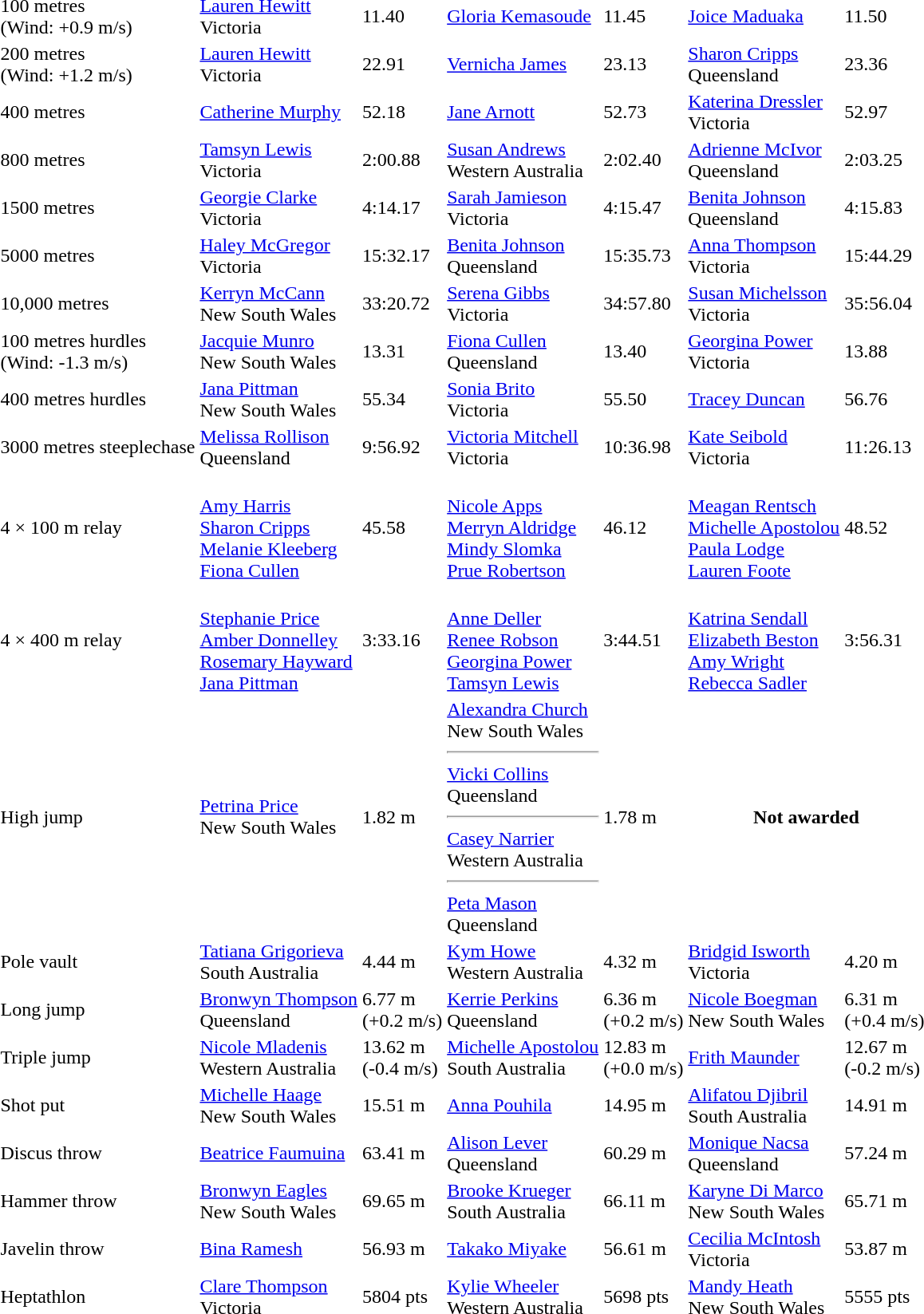<table>
<tr>
<td>100 metres<br>(Wind: +0.9 m/s)</td>
<td><a href='#'>Lauren Hewitt</a><br>Victoria</td>
<td>11.40</td>
<td><a href='#'>Gloria Kemasoude</a><br></td>
<td>11.45</td>
<td><a href='#'>Joice Maduaka</a><br></td>
<td>11.50</td>
</tr>
<tr>
<td>200 metres<br>(Wind: +1.2 m/s)</td>
<td><a href='#'>Lauren Hewitt</a><br>Victoria</td>
<td>22.91</td>
<td><a href='#'>Vernicha James</a><br></td>
<td>23.13</td>
<td><a href='#'>Sharon Cripps</a><br>Queensland</td>
<td>23.36</td>
</tr>
<tr>
<td>400 metres</td>
<td><a href='#'>Catherine Murphy</a><br></td>
<td>52.18</td>
<td><a href='#'>Jane Arnott</a><br></td>
<td>52.73</td>
<td><a href='#'>Katerina Dressler</a><br>Victoria</td>
<td>52.97</td>
</tr>
<tr>
<td>800 metres</td>
<td><a href='#'>Tamsyn Lewis</a><br>Victoria</td>
<td>2:00.88</td>
<td><a href='#'>Susan Andrews</a><br>Western Australia</td>
<td>2:02.40</td>
<td><a href='#'>Adrienne McIvor</a><br>Queensland</td>
<td>2:03.25</td>
</tr>
<tr>
<td>1500 metres</td>
<td><a href='#'>Georgie Clarke</a><br>Victoria</td>
<td>4:14.17</td>
<td><a href='#'>Sarah Jamieson</a><br>Victoria</td>
<td>4:15.47</td>
<td><a href='#'>Benita Johnson</a><br>Queensland</td>
<td>4:15.83</td>
</tr>
<tr>
<td>5000 metres</td>
<td><a href='#'>Haley McGregor</a><br>Victoria</td>
<td>15:32.17</td>
<td><a href='#'>Benita Johnson</a><br>Queensland</td>
<td>15:35.73</td>
<td><a href='#'>Anna Thompson</a><br>Victoria</td>
<td>15:44.29</td>
</tr>
<tr>
<td>10,000 metres</td>
<td><a href='#'>Kerryn McCann</a><br>New South Wales</td>
<td>33:20.72</td>
<td><a href='#'>Serena Gibbs</a><br>Victoria</td>
<td>34:57.80</td>
<td><a href='#'>Susan Michelsson</a><br>Victoria</td>
<td>35:56.04</td>
</tr>
<tr>
<td>100 metres hurdles<br>(Wind: -1.3 m/s)</td>
<td><a href='#'>Jacquie Munro</a><br>New South Wales</td>
<td>13.31</td>
<td><a href='#'>Fiona Cullen</a><br>Queensland</td>
<td>13.40</td>
<td><a href='#'>Georgina Power</a><br>Victoria</td>
<td>13.88</td>
</tr>
<tr>
<td>400 metres hurdles</td>
<td><a href='#'>Jana Pittman</a><br>New South Wales</td>
<td>55.34</td>
<td><a href='#'>Sonia Brito</a><br>Victoria</td>
<td>55.50</td>
<td><a href='#'>Tracey Duncan</a><br></td>
<td>56.76</td>
</tr>
<tr>
<td>3000 metres steeplechase</td>
<td><a href='#'>Melissa Rollison</a><br>Queensland</td>
<td>9:56.92</td>
<td><a href='#'>Victoria Mitchell</a><br>Victoria</td>
<td>10:36.98</td>
<td><a href='#'>Kate Seibold</a><br>Victoria</td>
<td>11:26.13</td>
</tr>
<tr>
<td>4 × 100 m relay</td>
<td><br><a href='#'>Amy Harris</a><br><a href='#'>Sharon Cripps</a><br><a href='#'>Melanie Kleeberg</a><br><a href='#'>Fiona Cullen</a></td>
<td>45.58</td>
<td><br><a href='#'>Nicole Apps</a><br><a href='#'>Merryn Aldridge</a><br><a href='#'>Mindy Slomka</a><br><a href='#'>Prue Robertson</a></td>
<td>46.12</td>
<td><br><a href='#'>Meagan Rentsch</a><br><a href='#'>Michelle Apostolou</a><br><a href='#'>Paula Lodge</a><br><a href='#'>Lauren Foote</a></td>
<td>48.52</td>
</tr>
<tr>
<td>4 × 400 m relay</td>
<td><br><a href='#'>Stephanie Price</a><br><a href='#'>Amber Donnelley</a><br><a href='#'>Rosemary Hayward</a><br><a href='#'>Jana Pittman</a></td>
<td>3:33.16</td>
<td><br><a href='#'>Anne Deller</a><br><a href='#'>Renee Robson</a><br><a href='#'>Georgina Power</a><br><a href='#'>Tamsyn Lewis</a></td>
<td>3:44.51</td>
<td><br><a href='#'>Katrina Sendall</a><br><a href='#'>Elizabeth Beston</a><br><a href='#'>Amy Wright</a><br><a href='#'>Rebecca Sadler</a></td>
<td>3:56.31</td>
</tr>
<tr>
<td>High jump</td>
<td><a href='#'>Petrina Price</a><br>New South Wales</td>
<td>1.82 m</td>
<td><a href='#'>Alexandra Church</a><br>New South Wales<hr><a href='#'>Vicki Collins</a><br>Queensland<hr><a href='#'>Casey Narrier</a><br>Western Australia<hr><a href='#'>Peta Mason</a><br>Queensland</td>
<td>1.78 m</td>
<th colspan=2>Not awarded</th>
</tr>
<tr>
<td>Pole vault</td>
<td><a href='#'>Tatiana Grigorieva</a><br>South Australia</td>
<td>4.44 m</td>
<td><a href='#'>Kym Howe</a><br>Western Australia</td>
<td>4.32 m</td>
<td><a href='#'>Bridgid Isworth</a><br>Victoria</td>
<td>4.20 m</td>
</tr>
<tr>
<td>Long jump</td>
<td><a href='#'>Bronwyn Thompson</a><br>Queensland</td>
<td>6.77 m <br>(+0.2 m/s)</td>
<td><a href='#'>Kerrie Perkins</a><br>Queensland</td>
<td>6.36 m <br>(+0.2 m/s)</td>
<td><a href='#'>Nicole Boegman</a><br>New South Wales</td>
<td>6.31 m <br>(+0.4 m/s)</td>
</tr>
<tr>
<td>Triple jump</td>
<td><a href='#'>Nicole Mladenis</a><br>Western Australia</td>
<td>13.62 m <br>(-0.4 m/s)</td>
<td><a href='#'>Michelle Apostolou</a><br>South Australia</td>
<td>12.83 m <br>(+0.0 m/s)</td>
<td><a href='#'>Frith Maunder</a><br></td>
<td>12.67 m <br>(-0.2 m/s)</td>
</tr>
<tr>
<td>Shot put</td>
<td><a href='#'>Michelle Haage</a><br>New South Wales</td>
<td>15.51 m</td>
<td><a href='#'>Anna Pouhila</a><br></td>
<td>14.95 m</td>
<td><a href='#'>Alifatou Djibril</a><br>South Australia</td>
<td>14.91 m</td>
</tr>
<tr>
<td>Discus throw</td>
<td><a href='#'>Beatrice Faumuina</a><br></td>
<td>63.41 m</td>
<td><a href='#'>Alison Lever</a><br>Queensland</td>
<td>60.29 m</td>
<td><a href='#'>Monique Nacsa</a><br>Queensland</td>
<td>57.24 m</td>
</tr>
<tr>
<td>Hammer throw</td>
<td><a href='#'>Bronwyn Eagles</a><br>New South Wales</td>
<td>69.65 m</td>
<td><a href='#'>Brooke Krueger</a><br>South Australia</td>
<td>66.11 m</td>
<td><a href='#'>Karyne Di Marco</a><br>New South Wales</td>
<td>65.71 m</td>
</tr>
<tr>
<td>Javelin throw</td>
<td><a href='#'>Bina Ramesh</a><br></td>
<td>56.93 m</td>
<td><a href='#'>Takako Miyake</a><br></td>
<td>56.61 m</td>
<td><a href='#'>Cecilia McIntosh</a><br>Victoria</td>
<td>53.87 m</td>
</tr>
<tr>
<td>Heptathlon</td>
<td><a href='#'>Clare Thompson</a><br>Victoria</td>
<td>5804 pts</td>
<td><a href='#'>Kylie Wheeler</a><br>Western Australia</td>
<td>5698 pts</td>
<td><a href='#'>Mandy Heath</a><br>New South Wales</td>
<td>5555 pts</td>
</tr>
<tr>
</tr>
</table>
